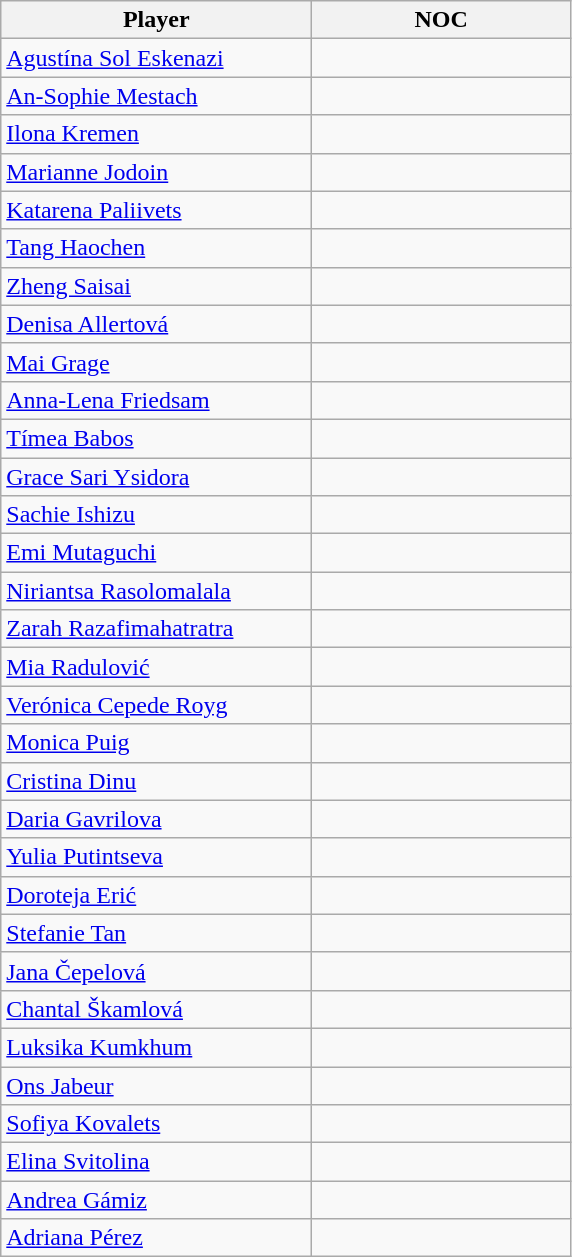<table class="wikitable">
<tr>
<th width=200>Player</th>
<th width=165>NOC</th>
</tr>
<tr>
<td><a href='#'>Agustína Sol Eskenazi</a></td>
<td></td>
</tr>
<tr>
<td><a href='#'>An-Sophie Mestach</a></td>
<td></td>
</tr>
<tr>
<td><a href='#'>Ilona Kremen</a></td>
<td></td>
</tr>
<tr>
<td><a href='#'>Marianne Jodoin</a></td>
<td></td>
</tr>
<tr>
<td><a href='#'>Katarena Paliivets</a></td>
<td></td>
</tr>
<tr>
<td><a href='#'>Tang Haochen</a></td>
<td></td>
</tr>
<tr>
<td><a href='#'>Zheng Saisai</a></td>
<td></td>
</tr>
<tr>
<td><a href='#'>Denisa Allertová</a></td>
<td></td>
</tr>
<tr>
<td><a href='#'>Mai Grage</a></td>
<td></td>
</tr>
<tr>
<td><a href='#'>Anna-Lena Friedsam</a></td>
<td></td>
</tr>
<tr>
<td><a href='#'>Tímea Babos</a></td>
<td></td>
</tr>
<tr>
<td><a href='#'>Grace Sari Ysidora</a></td>
<td></td>
</tr>
<tr>
<td><a href='#'>Sachie Ishizu</a></td>
<td></td>
</tr>
<tr>
<td><a href='#'>Emi Mutaguchi</a></td>
<td></td>
</tr>
<tr>
<td><a href='#'>Niriantsa Rasolomalala</a></td>
<td></td>
</tr>
<tr>
<td><a href='#'>Zarah Razafimahatratra</a></td>
<td></td>
</tr>
<tr>
<td><a href='#'>Mia Radulović</a></td>
<td></td>
</tr>
<tr>
<td><a href='#'>Verónica Cepede Royg</a></td>
<td></td>
</tr>
<tr>
<td><a href='#'>Monica Puig</a></td>
<td></td>
</tr>
<tr>
<td><a href='#'>Cristina Dinu</a></td>
<td></td>
</tr>
<tr>
<td><a href='#'>Daria Gavrilova</a></td>
<td></td>
</tr>
<tr>
<td><a href='#'>Yulia Putintseva</a></td>
<td></td>
</tr>
<tr>
<td><a href='#'>Doroteja Erić</a></td>
<td></td>
</tr>
<tr>
<td><a href='#'>Stefanie Tan</a></td>
<td></td>
</tr>
<tr>
<td><a href='#'>Jana Čepelová</a></td>
<td></td>
</tr>
<tr>
<td><a href='#'>Chantal Škamlová</a></td>
<td></td>
</tr>
<tr>
<td><a href='#'>Luksika Kumkhum</a></td>
<td></td>
</tr>
<tr>
<td><a href='#'>Ons Jabeur</a></td>
<td></td>
</tr>
<tr>
<td><a href='#'>Sofiya Kovalets</a></td>
<td></td>
</tr>
<tr>
<td><a href='#'>Elina Svitolina</a></td>
<td></td>
</tr>
<tr>
<td><a href='#'>Andrea Gámiz</a></td>
<td></td>
</tr>
<tr>
<td><a href='#'>Adriana Pérez</a></td>
<td></td>
</tr>
</table>
